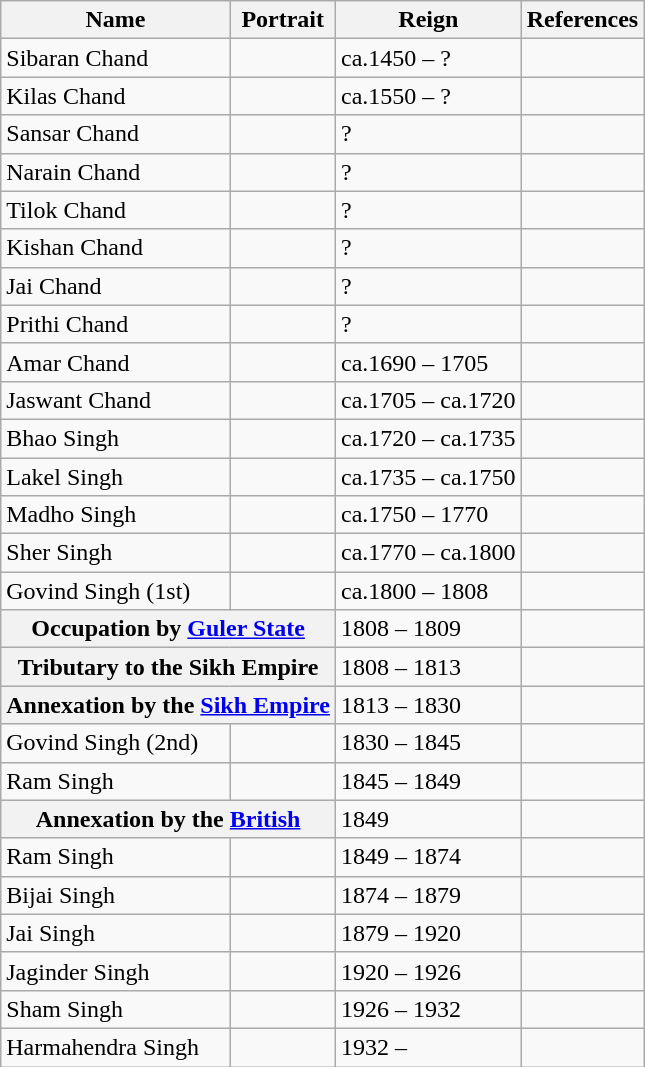<table class="wikitable">
<tr>
<th>Name</th>
<th>Portrait</th>
<th>Reign</th>
<th>References</th>
</tr>
<tr>
<td>Sibaran Chand</td>
<td></td>
<td>ca.1450 – ?</td>
<td></td>
</tr>
<tr>
<td>Kilas Chand</td>
<td></td>
<td>ca.1550 – ?</td>
<td></td>
</tr>
<tr>
<td>Sansar Chand</td>
<td></td>
<td>?</td>
<td></td>
</tr>
<tr>
<td>Narain Chand</td>
<td></td>
<td>?</td>
<td></td>
</tr>
<tr>
<td>Tilok Chand</td>
<td></td>
<td>?</td>
<td></td>
</tr>
<tr>
<td>Kishan Chand</td>
<td></td>
<td>?</td>
<td></td>
</tr>
<tr>
<td>Jai Chand</td>
<td></td>
<td>?</td>
<td></td>
</tr>
<tr>
<td>Prithi Chand</td>
<td></td>
<td>?</td>
<td></td>
</tr>
<tr>
<td>Amar Chand</td>
<td></td>
<td>ca.1690 – 1705</td>
<td></td>
</tr>
<tr>
<td>Jaswant Chand</td>
<td></td>
<td>ca.1705 – ca.1720</td>
<td></td>
</tr>
<tr>
<td>Bhao Singh</td>
<td></td>
<td>ca.1720 – ca.1735</td>
<td></td>
</tr>
<tr>
<td>Lakel Singh</td>
<td></td>
<td>ca.1735 – ca.1750</td>
<td></td>
</tr>
<tr>
<td>Madho Singh</td>
<td></td>
<td>ca.1750 – 1770</td>
<td></td>
</tr>
<tr>
<td>Sher Singh</td>
<td></td>
<td>ca.1770 – ca.1800</td>
<td></td>
</tr>
<tr>
<td>Govind Singh (1st)</td>
<td></td>
<td>ca.1800 – 1808</td>
<td></td>
</tr>
<tr>
<th colspan="2">Occupation by <a href='#'>Guler State</a></th>
<td>1808 – 1809</td>
<td></td>
</tr>
<tr>
<th colspan="2">Tributary to the Sikh Empire</th>
<td>1808 – 1813</td>
<td></td>
</tr>
<tr>
<th colspan="2">Annexation by the <a href='#'>Sikh Empire</a></th>
<td>1813 – 1830</td>
<td></td>
</tr>
<tr>
<td>Govind Singh (2nd)</td>
<td></td>
<td>1830 – 1845</td>
<td></td>
</tr>
<tr>
<td>Ram Singh</td>
<td></td>
<td>1845 – 1849</td>
<td></td>
</tr>
<tr>
<th colspan="2">Annexation by the <a href='#'>British</a></th>
<td>1849</td>
<td></td>
</tr>
<tr>
<td>Ram Singh</td>
<td></td>
<td>1849 – 1874</td>
<td></td>
</tr>
<tr>
<td>Bijai Singh</td>
<td></td>
<td>1874 – 1879</td>
<td></td>
</tr>
<tr>
<td>Jai Singh</td>
<td></td>
<td>1879 – 1920</td>
<td></td>
</tr>
<tr>
<td>Jaginder Singh</td>
<td></td>
<td>1920 – 1926</td>
<td></td>
</tr>
<tr>
<td>Sham Singh</td>
<td></td>
<td>1926 – 1932</td>
<td></td>
</tr>
<tr>
<td>Harmahendra Singh</td>
<td></td>
<td>1932 –</td>
<td></td>
</tr>
</table>
